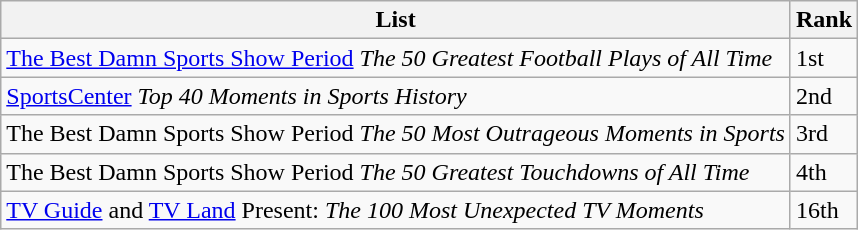<table class="wikitable">
<tr>
<th>List</th>
<th>Rank</th>
</tr>
<tr>
<td><a href='#'>The Best Damn Sports Show Period</a> <em>The 50 Greatest Football Plays of All Time</em></td>
<td>1st</td>
</tr>
<tr>
<td><a href='#'>SportsCenter</a> <em>Top 40 Moments in Sports History</em></td>
<td>2nd</td>
</tr>
<tr>
<td>The Best Damn Sports Show Period <em>The 50 Most Outrageous Moments in Sports</em></td>
<td>3rd</td>
</tr>
<tr>
<td>The Best Damn Sports Show Period <em>The 50 Greatest Touchdowns of All Time</em></td>
<td>4th</td>
</tr>
<tr>
<td><a href='#'>TV Guide</a> and <a href='#'>TV Land</a> Present: <em>The 100 Most Unexpected TV Moments</em> </td>
<td>16th</td>
</tr>
</table>
